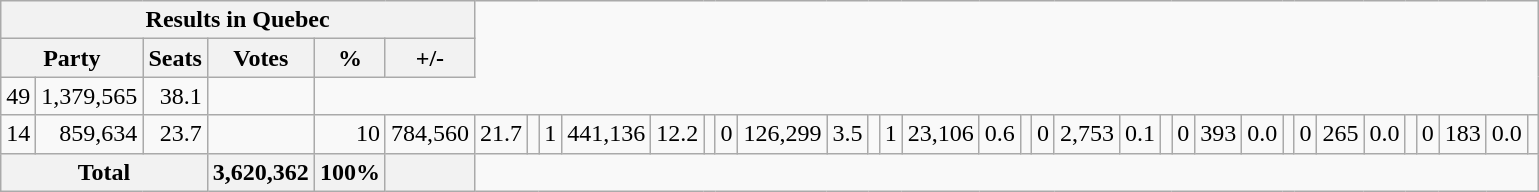<table class="wikitable">
<tr>
<th align="center" colspan=6>Results in Quebec</th>
</tr>
<tr>
<th align="centre" colspan=2>Party</th>
<th align="right">Seats</th>
<th align="right">Votes</th>
<th align="right">%</th>
<th align="right">+/-</th>
</tr>
<tr>
<td align="right">49</td>
<td align="right">1,379,565</td>
<td align="right">38.1</td>
<td align="right"></td>
</tr>
<tr>
<td align="right">14</td>
<td align="right">859,634</td>
<td align="right">23.7</td>
<td align="right"><br></td>
<td align="right">10</td>
<td align="right">784,560</td>
<td align="right">21.7</td>
<td align="right"><br></td>
<td align="right">1</td>
<td align="right">441,136</td>
<td align="right">12.2</td>
<td align="right"><br></td>
<td align="right">0</td>
<td align="right">126,299</td>
<td align="right">3.5</td>
<td align="right"><br></td>
<td align="right">1</td>
<td align="right">23,106</td>
<td align="right">0.6</td>
<td align="right"><br></td>
<td align="right">0</td>
<td align="right">2,753</td>
<td align="right">0.1</td>
<td align="right"><br> 
</td>
<td align="right">0</td>
<td align="right">393</td>
<td align="right">0.0</td>
<td align="right"><br></td>
<td align="right">0</td>
<td align="right">265</td>
<td align="right">0.0</td>
<td align="right"><br></td>
<td align="right">0</td>
<td align="right">183</td>
<td align="right">0.0</td>
<td align="right"></td>
</tr>
<tr bgcolor="white">
<th align="left" colspan=3>Total</th>
<th align="right">3,620,362</th>
<th align="right">100%</th>
<th align="right"></th>
</tr>
</table>
